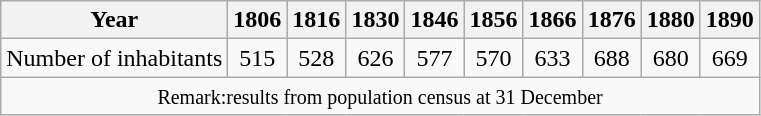<table class="wikitable">
<tr>
<th>Year</th>
<th>1806</th>
<th>1816</th>
<th>1830</th>
<th>1846</th>
<th>1856</th>
<th>1866</th>
<th>1876</th>
<th>1880</th>
<th>1890</th>
</tr>
<tr>
<td>Number of inhabitants</td>
<td align="center">515</td>
<td align="center">528</td>
<td align="center">626</td>
<td align="center">577</td>
<td align="center">570</td>
<td align="center">633</td>
<td align="center">688</td>
<td align="center">680</td>
<td align="center">669</td>
</tr>
<tr>
<td colspan=10 align="center"><small>Remark:results from population census at 31 December</small></td>
</tr>
</table>
